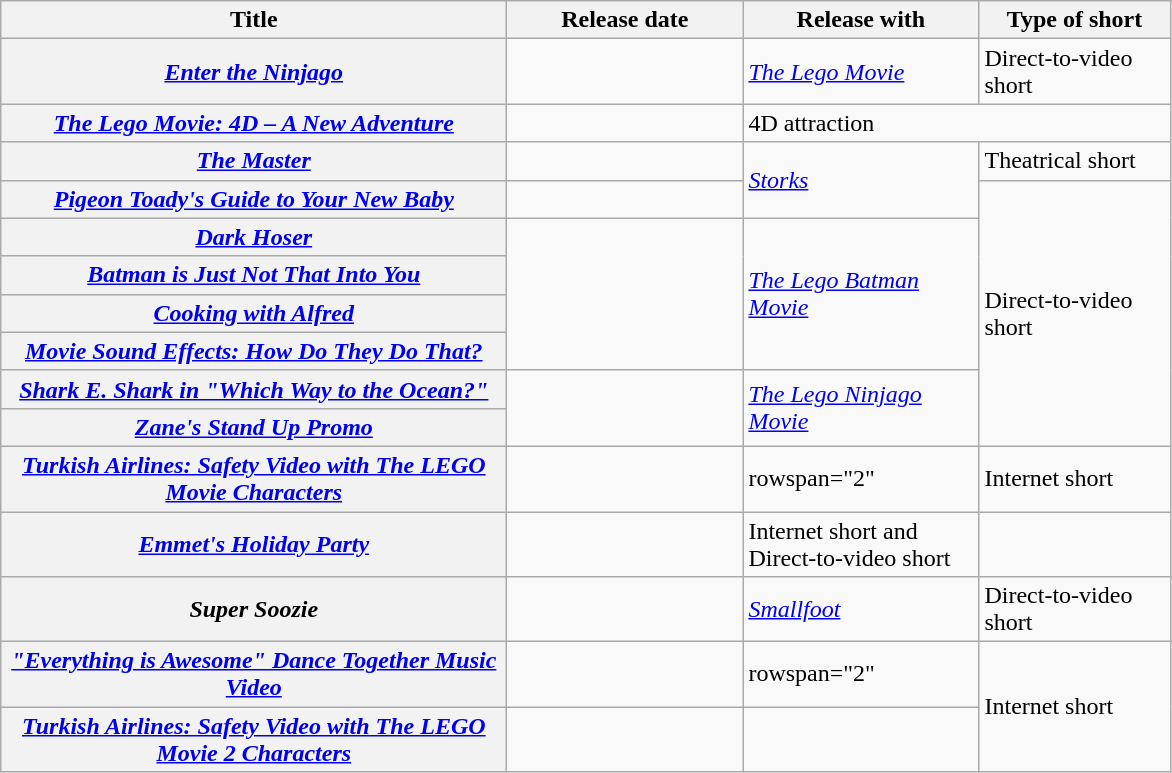<table class="wikitable sortable plainrowheaders">
<tr>
<th width=330>Title</th>
<th width=150>Release date</th>
<th width=150>Release with</th>
<th width=120>Type of short</th>
</tr>
<tr>
<th scope="row"><em><a href='#'>Enter the Ninjago</a></em></th>
<td align="right"></td>
<td><em><a href='#'>The Lego Movie</a></em></td>
<td>Direct-to-video short</td>
</tr>
<tr>
<th scope="row"><em><a href='#'>The Lego Movie: 4D – A New Adventure</a></em></th>
<td align="right"></td>
<td colspan="2">4D attraction</td>
</tr>
<tr>
<th scope="row"><em><a href='#'>The Master</a></em></th>
<td align="right"></td>
<td rowspan="2"><em><a href='#'>Storks</a></em></td>
<td>Theatrical short</td>
</tr>
<tr>
<th scope="row"><em><a href='#'>Pigeon Toady's Guide to Your New Baby</a></em></th>
<td align="right"></td>
<td rowspan="7">Direct-to-video short</td>
</tr>
<tr>
<th scope="row"><em><a href='#'>Dark Hoser</a></em></th>
<td align="right" rowspan="4"></td>
<td rowspan="4"><em><a href='#'>The Lego Batman Movie</a></em></td>
</tr>
<tr>
<th scope="row"><em><a href='#'>Batman is Just Not That Into You</a></em></th>
</tr>
<tr>
<th scope="row"><em><a href='#'>Cooking with Alfred</a></em></th>
</tr>
<tr>
<th scope="row"><em><a href='#'>Movie Sound Effects: How Do They Do That?</a></em></th>
</tr>
<tr>
<th scope="row"><em><a href='#'>Shark E. Shark in "Which Way to the Ocean?"</a></em></th>
<td align="right" rowspan="2"></td>
<td rowspan="2"><em><a href='#'>The Lego Ninjago Movie</a></em></td>
</tr>
<tr>
<th scope="row"><em><a href='#'>Zane's Stand Up Promo</a></em></th>
</tr>
<tr>
<th scope="row"><em><a href='#'>Turkish Airlines: Safety Video with The LEGO Movie Characters</a></em></th>
<td align="right"></td>
<td>rowspan="2" </td>
<td>Internet short</td>
</tr>
<tr>
<th scope="row"><em><a href='#'>Emmet's Holiday Party</a></em></th>
<td align="right"></td>
<td>Internet short and Direct-to-video short</td>
</tr>
<tr>
<th scope="row"><em>Super Soozie</em></th>
<td align="right"></td>
<td><em><a href='#'>Smallfoot</a></em></td>
<td>Direct-to-video short</td>
</tr>
<tr>
<th scope="row"><em><a href='#'>"Everything is Awesome" Dance Together Music Video</a></em></th>
<td align="right"></td>
<td>rowspan="2" </td>
<td rowspan="2">Internet short</td>
</tr>
<tr>
<th scope="row"><em><a href='#'>Turkish Airlines: Safety Video with The LEGO Movie 2 Characters</a></em></th>
<td align="right"></td>
</tr>
</table>
